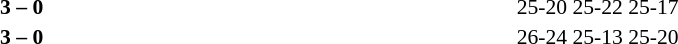<table width=100% cellspacing=1>
<tr>
<th width=20%></th>
<th width=12%></th>
<th width=20%></th>
<th width=33%></th>
<td></td>
</tr>
<tr style=font-size:90%>
<td align=right><strong></strong></td>
<td align=center><strong>3 – 0</strong></td>
<td></td>
<td>25-20 25-22 25-17</td>
<td></td>
</tr>
<tr style=font-size:90%>
<td align=right><strong></strong></td>
<td align=center><strong>3 – 0</strong></td>
<td></td>
<td>26-24 25-13 25-20</td>
</tr>
</table>
